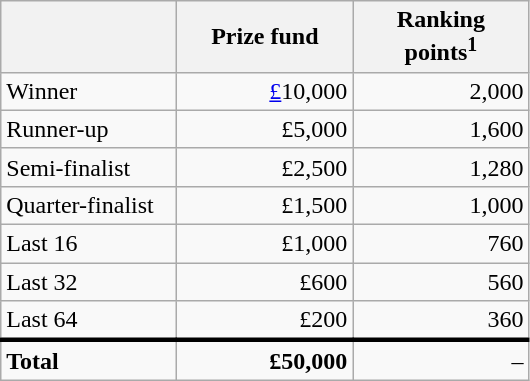<table class="wikitable">
<tr>
<th width=110px></th>
<th width=110px align="right">Prize fund</th>
<th width=110px align="right">Ranking points<sup>1</sup></th>
</tr>
<tr>
<td>Winner</td>
<td align="right"><a href='#'>£</a>10,000</td>
<td align="right">2,000</td>
</tr>
<tr>
<td>Runner-up</td>
<td align="right">£5,000</td>
<td align="right">1,600</td>
</tr>
<tr>
<td>Semi-finalist</td>
<td align="right">£2,500</td>
<td align="right">1,280</td>
</tr>
<tr>
<td>Quarter-finalist</td>
<td align="right">£1,500</td>
<td align="right">1,000</td>
</tr>
<tr>
<td>Last 16</td>
<td align="right">£1,000</td>
<td align="right">760</td>
</tr>
<tr>
<td>Last 32</td>
<td align="right">£600</td>
<td align="right">560</td>
</tr>
<tr>
<td>Last 64</td>
<td align="right">£200</td>
<td align="right">360</td>
</tr>
<tr style="border-top:medium solid">
<td><strong>Total</strong></td>
<td align="right"><strong>£50,000</strong></td>
<td align="right">–</td>
</tr>
</table>
